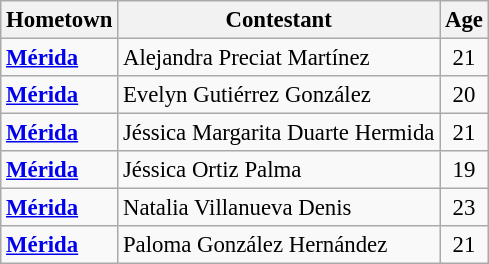<table class="wikitable sortable" style="font-size: 95%;">
<tr>
<th>Hometown</th>
<th>Contestant</th>
<th>Age</th>
</tr>
<tr>
<td><strong><a href='#'>Mérida</a></strong></td>
<td>Alejandra Preciat Martínez</td>
<td align="center">21</td>
</tr>
<tr>
<td><strong><a href='#'>Mérida</a></strong></td>
<td>Evelyn Gutiérrez González</td>
<td align="center">20</td>
</tr>
<tr>
<td><strong><a href='#'>Mérida</a></strong></td>
<td>Jéssica Margarita Duarte Hermida</td>
<td align="center">21</td>
</tr>
<tr>
<td><strong><a href='#'>Mérida</a></strong></td>
<td>Jéssica Ortiz Palma</td>
<td align="center">19</td>
</tr>
<tr>
<td><strong><a href='#'>Mérida</a></strong></td>
<td>Natalia Villanueva Denis</td>
<td align="center">23</td>
</tr>
<tr>
<td><strong><a href='#'>Mérida</a></strong></td>
<td>Paloma González Hernández</td>
<td align="center">21</td>
</tr>
</table>
